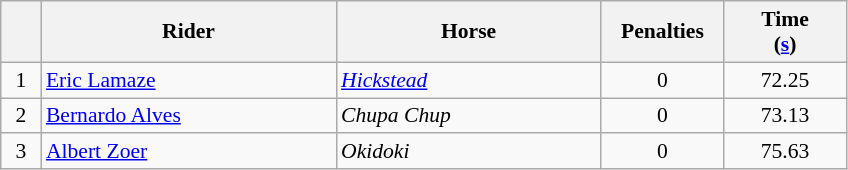<table class="wikitable" style="font-size: 90%">
<tr>
<th width=20></th>
<th width=190>Rider</th>
<th width=170>Horse</th>
<th width=75>Penalties</th>
<th width=75>Time<br>(<a href='#'>s</a>)</th>
</tr>
<tr>
<td align=center>1</td>
<td> <a href='#'>Eric Lamaze</a></td>
<td><em><a href='#'>Hickstead</a></em></td>
<td align=center>0</td>
<td align=center>72.25</td>
</tr>
<tr>
<td align=center>2</td>
<td> <a href='#'>Bernardo Alves</a></td>
<td><em>Chupa Chup</em></td>
<td align=center>0</td>
<td align=center>73.13</td>
</tr>
<tr>
<td align=center>3</td>
<td> <a href='#'>Albert Zoer</a></td>
<td><em>Okidoki</em></td>
<td align=center>0</td>
<td align=center>75.63</td>
</tr>
</table>
